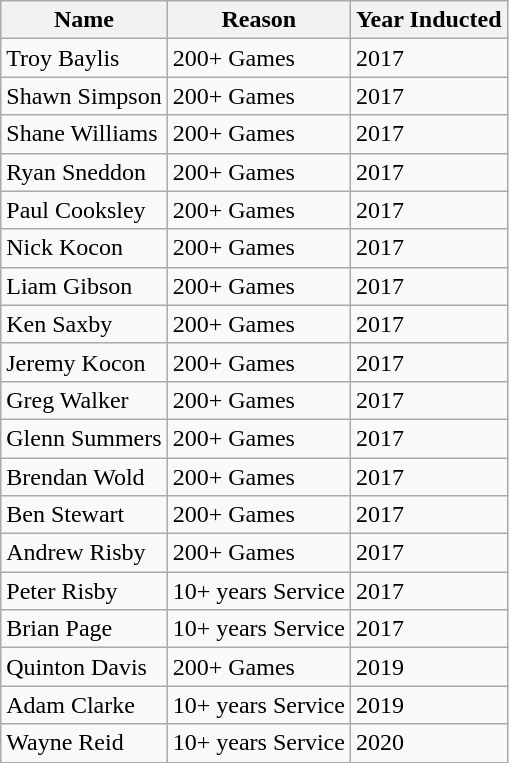<table class="wikitable">
<tr>
<th>Name</th>
<th>Reason</th>
<th>Year Inducted</th>
</tr>
<tr>
<td>Troy Baylis</td>
<td>200+ Games</td>
<td>2017</td>
</tr>
<tr>
<td>Shawn Simpson</td>
<td>200+ Games</td>
<td>2017</td>
</tr>
<tr>
<td>Shane Williams</td>
<td>200+ Games</td>
<td>2017</td>
</tr>
<tr>
<td>Ryan Sneddon</td>
<td>200+ Games</td>
<td>2017</td>
</tr>
<tr>
<td>Paul Cooksley</td>
<td>200+ Games</td>
<td>2017</td>
</tr>
<tr>
<td>Nick Kocon</td>
<td>200+ Games</td>
<td>2017</td>
</tr>
<tr>
<td>Liam Gibson</td>
<td>200+ Games</td>
<td>2017</td>
</tr>
<tr>
<td>Ken Saxby</td>
<td>200+ Games</td>
<td>2017</td>
</tr>
<tr>
<td>Jeremy Kocon</td>
<td>200+ Games</td>
<td>2017</td>
</tr>
<tr>
<td>Greg Walker</td>
<td>200+ Games</td>
<td>2017</td>
</tr>
<tr>
<td>Glenn Summers</td>
<td>200+ Games</td>
<td>2017</td>
</tr>
<tr>
<td>Brendan Wold</td>
<td>200+ Games</td>
<td>2017</td>
</tr>
<tr>
<td>Ben Stewart</td>
<td>200+ Games</td>
<td>2017</td>
</tr>
<tr>
<td>Andrew Risby</td>
<td>200+ Games</td>
<td>2017</td>
</tr>
<tr>
<td>Peter Risby</td>
<td>10+ years Service</td>
<td>2017</td>
</tr>
<tr>
<td>Brian Page</td>
<td>10+ years Service</td>
<td>2017</td>
</tr>
<tr>
<td>Quinton Davis</td>
<td>200+ Games</td>
<td>2019</td>
</tr>
<tr>
<td>Adam Clarke</td>
<td>10+ years Service</td>
<td>2019</td>
</tr>
<tr>
<td>Wayne Reid</td>
<td>10+ years Service</td>
<td>2020</td>
</tr>
</table>
